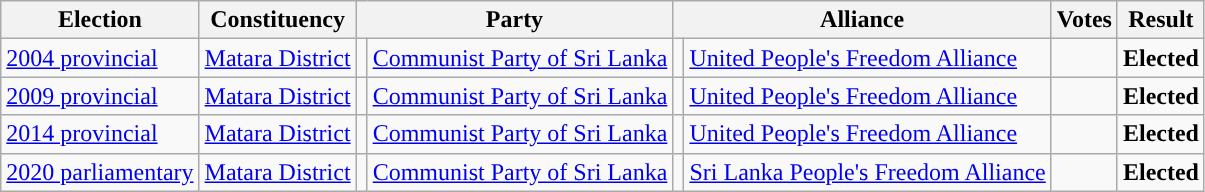<table class="wikitable" style="text-align:left;">
<tr>
<th scope=col>Election</th>
<th scope=col>Constituency</th>
<th scope=col colspan="2">Party</th>
<th scope=col colspan="2">Alliance</th>
<th scope=col>Votes</th>
<th scope=col>Result</th>
</tr>
<tr>
<td><a href='#'>2004 provincial</a></td>
<td><a href='#'>Matara District</a></td>
<td style="background:"></td>
<td><a href='#'>Communist Party of Sri Lanka</a></td>
<td style="background:"></td>
<td><a href='#'>United People's Freedom Alliance</a></td>
<td align=right></td>
<td><strong>Elected</strong></td>
</tr>
<tr>
<td><a href='#'>2009 provincial</a></td>
<td><a href='#'>Matara District</a></td>
<td style="background:"></td>
<td><a href='#'>Communist Party of Sri Lanka</a></td>
<td style="background:"></td>
<td><a href='#'>United People's Freedom Alliance</a></td>
<td align=right></td>
<td><strong>Elected</strong></td>
</tr>
<tr>
<td><a href='#'>2014 provincial</a></td>
<td><a href='#'>Matara District</a></td>
<td style="background:"></td>
<td><a href='#'>Communist Party of Sri Lanka</a></td>
<td style="background:"></td>
<td><a href='#'>United People's Freedom Alliance</a></td>
<td align=right></td>
<td><strong>Elected</strong></td>
</tr>
<tr>
<td><a href='#'>2020 parliamentary</a></td>
<td><a href='#'>Matara District</a></td>
<td style="background:"></td>
<td><a href='#'>Communist Party of Sri Lanka</a></td>
<td style="background:"></td>
<td><a href='#'>Sri Lanka People's Freedom Alliance</a></td>
<td align=right></td>
<td><strong>Elected</strong></td>
</tr>
</table>
